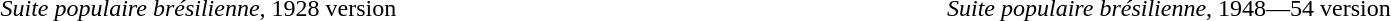<table width=100%>
<tr valign ="top">
<td width=50%><br><em>Suite populaire brésilienne</em>, 1928 version
</td>
<td width=50%><br><em>Suite populaire brésilienne</em>, 1948—54 version
</td>
</tr>
</table>
